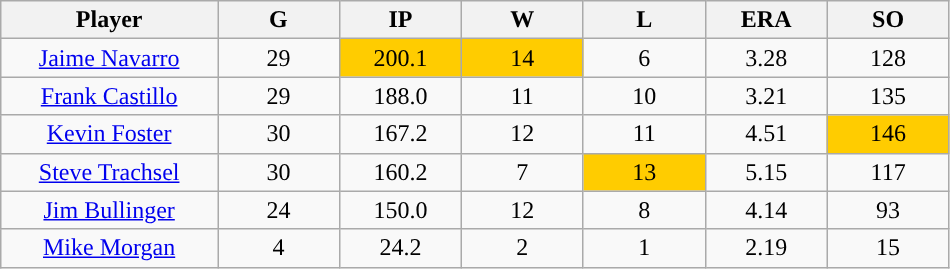<table class="wikitable sortable">
<tr>
<th bgcolor="#DDDDFF" width="16%">Player</th>
<th bgcolor="#DDDDFF" width="9%">G</th>
<th bgcolor="#DDDDFF" width="9%">IP</th>
<th bgcolor="#DDDDFF" width="9%">W</th>
<th bgcolor="#DDDDFF" width="9%">L</th>
<th bgcolor="#DDDDFF" width="9%">ERA</th>
<th bgcolor="#DDDDFF" width="9%">SO</th>
</tr>
<tr align="center">
<td><a href='#'>Jaime Navarro</a></td>
<td>29</td>
<td style="background:#fc0;">200.1</td>
<td style="background:#fc0;">14</td>
<td>6</td>
<td>3.28</td>
<td>128</td>
</tr>
<tr align=center>
<td><a href='#'>Frank Castillo</a></td>
<td>29</td>
<td>188.0</td>
<td>11</td>
<td>10</td>
<td>3.21</td>
<td>135</td>
</tr>
<tr align=center>
<td><a href='#'>Kevin Foster</a></td>
<td>30</td>
<td>167.2</td>
<td>12</td>
<td>11</td>
<td>4.51</td>
<td style="background:#fc0;">146</td>
</tr>
<tr align=center>
<td><a href='#'>Steve Trachsel</a></td>
<td>30</td>
<td>160.2</td>
<td>7</td>
<td style="background:#fc0;">13</td>
<td>5.15</td>
<td>117</td>
</tr>
<tr align=center>
<td><a href='#'>Jim Bullinger</a></td>
<td>24</td>
<td>150.0</td>
<td>12</td>
<td>8</td>
<td>4.14</td>
<td>93</td>
</tr>
<tr align=center>
<td><a href='#'>Mike Morgan</a></td>
<td>4</td>
<td>24.2</td>
<td>2</td>
<td>1</td>
<td>2.19</td>
<td>15</td>
</tr>
</table>
